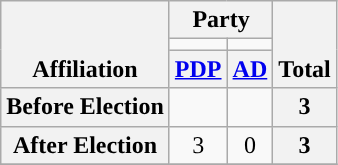<table class=wikitable style="text-align:center">
<tr style="vertical-align:bottom;">
<th rowspan=3>Affiliation</th>
<th colspan=2>Party</th>
<th rowspan=3>Total</th>
</tr>
<tr>
<td style="background-color:"></td>
<td style="background-color:"></td>
</tr>
<tr>
<th><a href='#'>PDP</a></th>
<th><a href='#'>AD</a></th>
</tr>
<tr>
<th>Before Election</th>
<td></td>
<td></td>
<th>3</th>
</tr>
<tr>
<th>After Election</th>
<td>3</td>
<td>0</td>
<th>3</th>
</tr>
<tr>
</tr>
</table>
